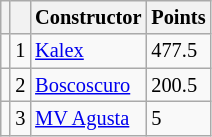<table class="wikitable" style="font-size: 85%;">
<tr>
<th></th>
<th></th>
<th>Constructor</th>
<th>Points</th>
</tr>
<tr>
<td></td>
<td align=center>1</td>
<td> <a href='#'>Kalex</a></td>
<td align=left>477.5</td>
</tr>
<tr>
<td></td>
<td align=center>2</td>
<td> <a href='#'>Boscoscuro</a></td>
<td align=left>200.5</td>
</tr>
<tr>
<td></td>
<td align=center>3</td>
<td> <a href='#'>MV Agusta</a></td>
<td align=left>5</td>
</tr>
</table>
